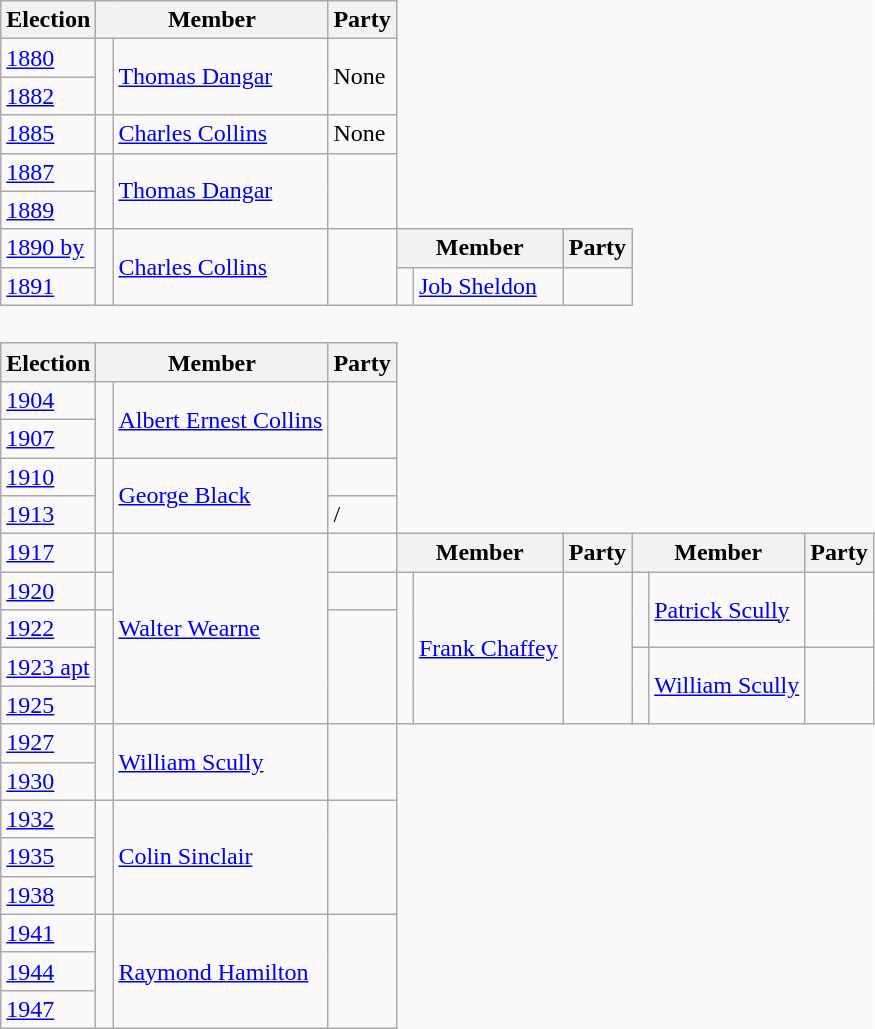<table class="wikitable" style='border-style: none none none none;'>
<tr>
<th>Election</th>
<th colspan="2">Member</th>
<th>Party</th>
</tr>
<tr style="background: #f9f9f9">
<td><a href='#'>1880</a></td>
<td rowspan="2" > </td>
<td rowspan="2"><a href='#'>Thomas Dangar</a></td>
<td rowspan="2">None</td>
</tr>
<tr style="background: #f9f9f9">
<td><a href='#'>1882</a></td>
</tr>
<tr style="background: #f9f9f9">
<td><a href='#'>1885</a></td>
<td> </td>
<td><a href='#'>Charles Collins</a></td>
<td>None</td>
</tr>
<tr style="background: #f9f9f9">
<td><a href='#'>1887</a></td>
<td rowspan="2" > </td>
<td rowspan="2"><a href='#'>Thomas Dangar</a></td>
<td rowspan="2"></td>
</tr>
<tr style="background: #f9f9f9">
<td><a href='#'>1889</a></td>
</tr>
<tr style="background: #f9f9f9">
<td><a href='#'>1890 by</a></td>
<td rowspan="2" > </td>
<td rowspan="2"><a href='#'>Charles Collins</a></td>
<td rowspan="2"></td>
<th colspan="2">Member</th>
<th>Party</th>
</tr>
<tr style="background: #f9f9f9">
<td><a href='#'>1891</a></td>
<td> </td>
<td><a href='#'>Job Sheldon</a></td>
<td></td>
</tr>
<tr>
<td colspan="4" style='border-style: none none none none;'> </td>
</tr>
<tr>
<th>Election</th>
<th colspan="2">Member</th>
<th>Party</th>
</tr>
<tr style="background: #f9f9f9">
<td><a href='#'>1904</a></td>
<td rowspan="2" > </td>
<td rowspan="2"><a href='#'>Albert Ernest Collins</a></td>
<td rowspan="2"></td>
</tr>
<tr style="background: #f9f9f9">
<td><a href='#'>1907</a></td>
</tr>
<tr style="background: #f9f9f9">
<td><a href='#'>1910</a></td>
<td rowspan="2" > </td>
<td rowspan="2"><a href='#'>George Black</a></td>
<td></td>
</tr>
<tr style="background: #f9f9f9">
<td><a href='#'>1913</a></td>
<td> / </td>
</tr>
<tr style="background: #f9f9f9">
<td><a href='#'>1917</a></td>
<td> </td>
<td rowspan="5"><a href='#'>Walter Wearne</a></td>
<td></td>
<th colspan="2">Member</th>
<th>Party</th>
<th colspan="2">Member</th>
<th>Party</th>
</tr>
<tr style="background: #f9f9f9">
<td><a href='#'>1920</a></td>
<td> </td>
<td></td>
<td rowspan="4" > </td>
<td rowspan="4"><a href='#'>Frank Chaffey</a></td>
<td rowspan="4"></td>
<td rowspan="2" > </td>
<td rowspan="2"><a href='#'>Patrick Scully</a></td>
<td rowspan="2"></td>
</tr>
<tr style="background: #f9f9f9">
<td><a href='#'>1922</a></td>
<td rowspan="3" > </td>
<td rowspan="3"></td>
</tr>
<tr style="background: #f9f9f9">
<td><a href='#'>1923 apt</a></td>
<td rowspan="2"> </td>
<td rowspan="2"><a href='#'>William Scully</a></td>
<td rowspan="2"></td>
</tr>
<tr style="background: #f9f9f9">
<td><a href='#'>1925</a></td>
</tr>
<tr style="background: #f9f9f9">
<td><a href='#'>1927</a></td>
<td rowspan="2" > </td>
<td rowspan="2"><a href='#'>William Scully</a></td>
<td rowspan="2"></td>
</tr>
<tr style="background: #f9f9f9">
<td><a href='#'>1930</a></td>
</tr>
<tr style="background: #f9f9f9">
<td><a href='#'>1932</a></td>
<td rowspan="3" > </td>
<td rowspan="3"><a href='#'>Colin Sinclair</a></td>
<td rowspan="3"></td>
</tr>
<tr style="background: #f9f9f9">
<td><a href='#'>1935</a></td>
</tr>
<tr style="background: #f9f9f9">
<td><a href='#'>1938</a></td>
</tr>
<tr style="background: #f9f9f9">
<td><a href='#'>1941</a></td>
<td rowspan="3" > </td>
<td rowspan="3"><a href='#'>Raymond Hamilton</a></td>
<td rowspan="3"></td>
</tr>
<tr style="background: #f9f9f9">
<td><a href='#'>1944</a></td>
</tr>
<tr style="background: #f9f9f9">
<td><a href='#'>1947</a></td>
</tr>
</table>
